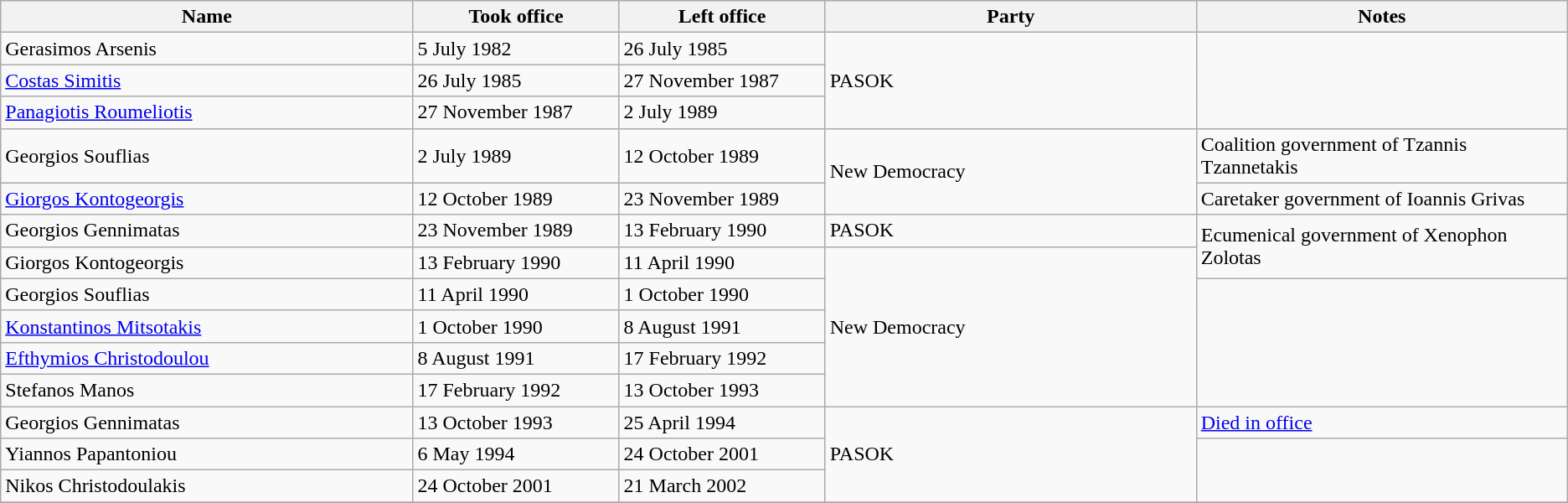<table class="wikitable">
<tr>
<th width="20%">Name</th>
<th width="10%">Took office</th>
<th width="10%">Left office</th>
<th width="18%">Party</th>
<th width="18%">Notes</th>
</tr>
<tr>
<td>Gerasimos Arsenis</td>
<td>5 July 1982</td>
<td>26 July 1985</td>
<td rowspan=3>PASOK</td>
<td rowspan=3></td>
</tr>
<tr>
<td><a href='#'>Costas Simitis</a></td>
<td>26 July 1985</td>
<td>27 November 1987</td>
</tr>
<tr>
<td><a href='#'>Panagiotis Roumeliotis</a></td>
<td>27 November 1987</td>
<td>2 July 1989</td>
</tr>
<tr>
<td>Georgios Souflias</td>
<td>2 July 1989</td>
<td>12 October 1989</td>
<td rowspan=2>New Democracy</td>
<td>Coalition government of Tzannis Tzannetakis</td>
</tr>
<tr>
<td><a href='#'>Giorgos Kontogeorgis</a></td>
<td>12 October 1989</td>
<td>23 November 1989</td>
<td>Caretaker government of Ioannis Grivas</td>
</tr>
<tr>
<td>Georgios Gennimatas</td>
<td>23 November 1989</td>
<td>13 February 1990</td>
<td>PASOK</td>
<td rowspan=2>Ecumenical government of Xenophon Zolotas</td>
</tr>
<tr>
<td>Giorgos Kontogeorgis</td>
<td>13 February 1990</td>
<td>11 April 1990</td>
<td rowspan=5>New Democracy</td>
</tr>
<tr>
<td>Georgios Souflias</td>
<td>11 April 1990</td>
<td>1 October 1990</td>
<td rowspan=4></td>
</tr>
<tr>
<td><a href='#'>Konstantinos Mitsotakis</a></td>
<td>1 October 1990</td>
<td>8 August 1991</td>
</tr>
<tr>
<td><a href='#'>Efthymios Christodoulou</a></td>
<td>8 August 1991</td>
<td>17 February 1992</td>
</tr>
<tr>
<td>Stefanos Manos</td>
<td>17 February 1992</td>
<td>13 October 1993</td>
</tr>
<tr>
<td>Georgios Gennimatas</td>
<td>13 October 1993</td>
<td>25 April 1994</td>
<td rowspan=3>PASOK</td>
<td><a href='#'>Died in office</a></td>
</tr>
<tr>
<td>Yiannos Papantoniou</td>
<td>6 May 1994</td>
<td>24 October 2001</td>
<td rowspan=2></td>
</tr>
<tr>
<td>Nikos Christodoulakis</td>
<td>24 October 2001</td>
<td>21 March 2002</td>
</tr>
<tr>
</tr>
</table>
